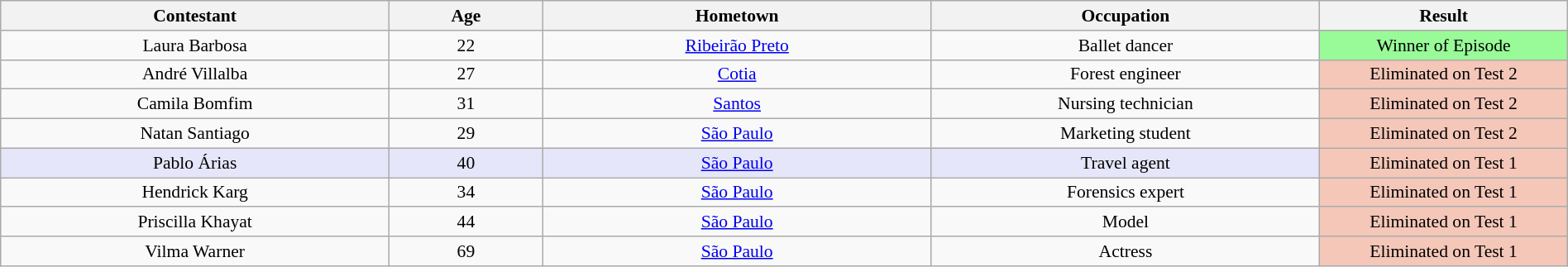<table class="wikitable sortable" style="text-align:center; font-size:90%; width:100%;">
<tr>
<th width="200px">Contestant</th>
<th width="075px">Age</th>
<th width="200px">Hometown</th>
<th width="200px">Occupation</th>
<th width="125px">Result</th>
</tr>
<tr>
<td>Laura Barbosa</td>
<td>22</td>
<td><a href='#'>Ribeirão Preto</a></td>
<td>Ballet dancer</td>
<td bgcolor=98FB98>Winner of Episode</td>
</tr>
<tr>
<td>André Villalba</td>
<td>27</td>
<td><a href='#'>Cotia</a></td>
<td>Forest engineer</td>
<td bgcolor=F4C7B8>Eliminated on Test 2</td>
</tr>
<tr>
<td>Camila Bomfim</td>
<td>31</td>
<td><a href='#'>Santos</a></td>
<td>Nursing technician</td>
<td bgcolor=F4C7B8>Eliminated on Test 2</td>
</tr>
<tr>
<td>Natan Santiago</td>
<td>29</td>
<td><a href='#'>São Paulo</a></td>
<td>Marketing student</td>
<td bgcolor=F4C7B8>Eliminated on Test 2</td>
</tr>
<tr bgcolor=E6E6FA>
<td>Pablo Árias</td>
<td>40</td>
<td><a href='#'>São Paulo</a></td>
<td>Travel agent</td>
<td bgcolor=F4C7B8>Eliminated on Test 1</td>
</tr>
<tr>
<td>Hendrick Karg</td>
<td>34</td>
<td><a href='#'>São Paulo</a></td>
<td>Forensics expert</td>
<td bgcolor=F4C7B8>Eliminated on Test 1</td>
</tr>
<tr>
<td>Priscilla Khayat</td>
<td>44</td>
<td><a href='#'>São Paulo</a></td>
<td>Model</td>
<td bgcolor=F4C7B8>Eliminated on Test 1</td>
</tr>
<tr>
<td>Vilma Warner</td>
<td>69</td>
<td><a href='#'>São Paulo</a></td>
<td>Actress</td>
<td bgcolor=F4C7B8>Eliminated on Test 1</td>
</tr>
</table>
